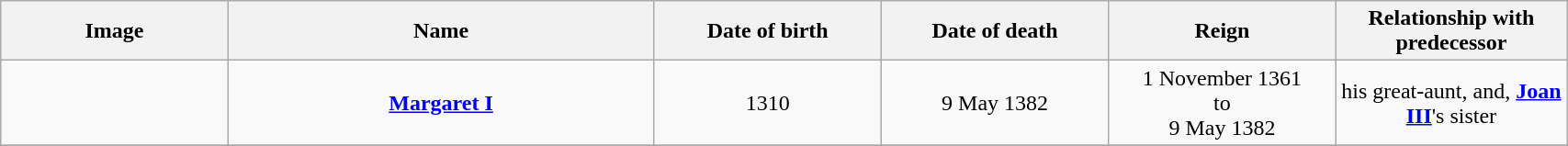<table width=90% class="wikitable">
<tr>
<th width=8%>Image</th>
<th width=15%>Name</th>
<th width=8%>Date of birth</th>
<th width=8%>Date of death</th>
<th width=8%>Reign</th>
<th width=8%>Relationship with predecessor</th>
</tr>
<tr>
<td align="center"></td>
<td align="center"><strong><a href='#'>Margaret I</a></strong></td>
<td align="center">1310</td>
<td align="center">9 May 1382</td>
<td align="center">1 November 1361<br>to<br>9 May 1382</td>
<td align="center">his great-aunt, and, <strong><a href='#'>Joan III</a></strong>'s sister</td>
</tr>
<tr>
</tr>
</table>
